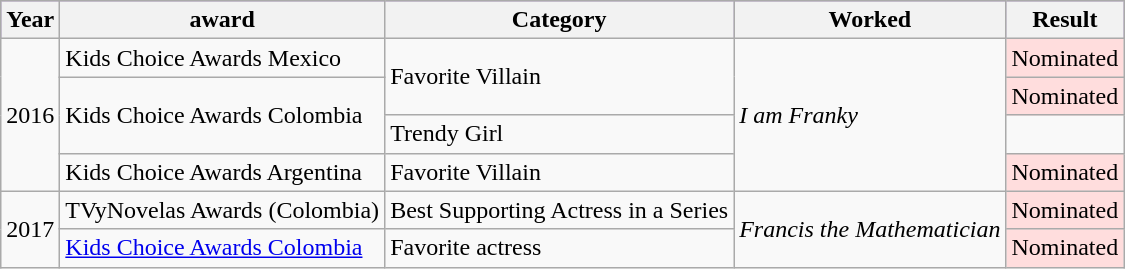<table class="wikitable">
<tr style="background:#96c; text-align:center;">
<th style="text-align:center;">Year</th>
<th>award</th>
<th>Category</th>
<th>Worked</th>
<th>Result</th>
</tr>
<tr>
<td rowspan=4>2016</td>
<td>Kids Choice Awards Mexico</td>
<td rowspan=2>Favorite Villain</td>
<td rowspan=4><em>I am Franky</em></td>
<td style="background: #fdd;">Nominated</td>
</tr>
<tr>
<td rowspan=2>Kids Choice Awards Colombia</td>
<td style="background: #fdd;">Nominated</td>
</tr>
<tr>
<td>Trendy Girl</td>
<td></td>
</tr>
<tr>
<td>Kids Choice Awards Argentina</td>
<td>Favorite Villain</td>
<td style="background: #fdd;">Nominated</td>
</tr>
<tr>
<td rowspan=2>2017</td>
<td>TVyNovelas Awards (Colombia)</td>
<td>Best Supporting Actress in a Series</td>
<td rowspan=3><em>Francis the Mathematician</em></td>
<td style="background: #fdd;">Nominated</td>
</tr>
<tr>
<td><a href='#'>Kids Choice Awards Colombia</a></td>
<td>Favorite actress</td>
<td style="background: #fdd;">Nominated</td>
</tr>
</table>
